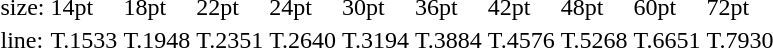<table style="margin-left:40px;">
<tr>
<td>size:</td>
<td>14pt</td>
<td>18pt</td>
<td>22pt</td>
<td>24pt</td>
<td>30pt</td>
<td>36pt</td>
<td>42pt</td>
<td>48pt</td>
<td>60pt</td>
<td>72pt</td>
</tr>
<tr>
<td>line:</td>
<td>T.1533</td>
<td>T.1948</td>
<td>T.2351</td>
<td>T.2640</td>
<td>T.3194</td>
<td>T.3884</td>
<td>T.4576</td>
<td>T.5268</td>
<td>T.6651</td>
<td>T.7930</td>
</tr>
</table>
